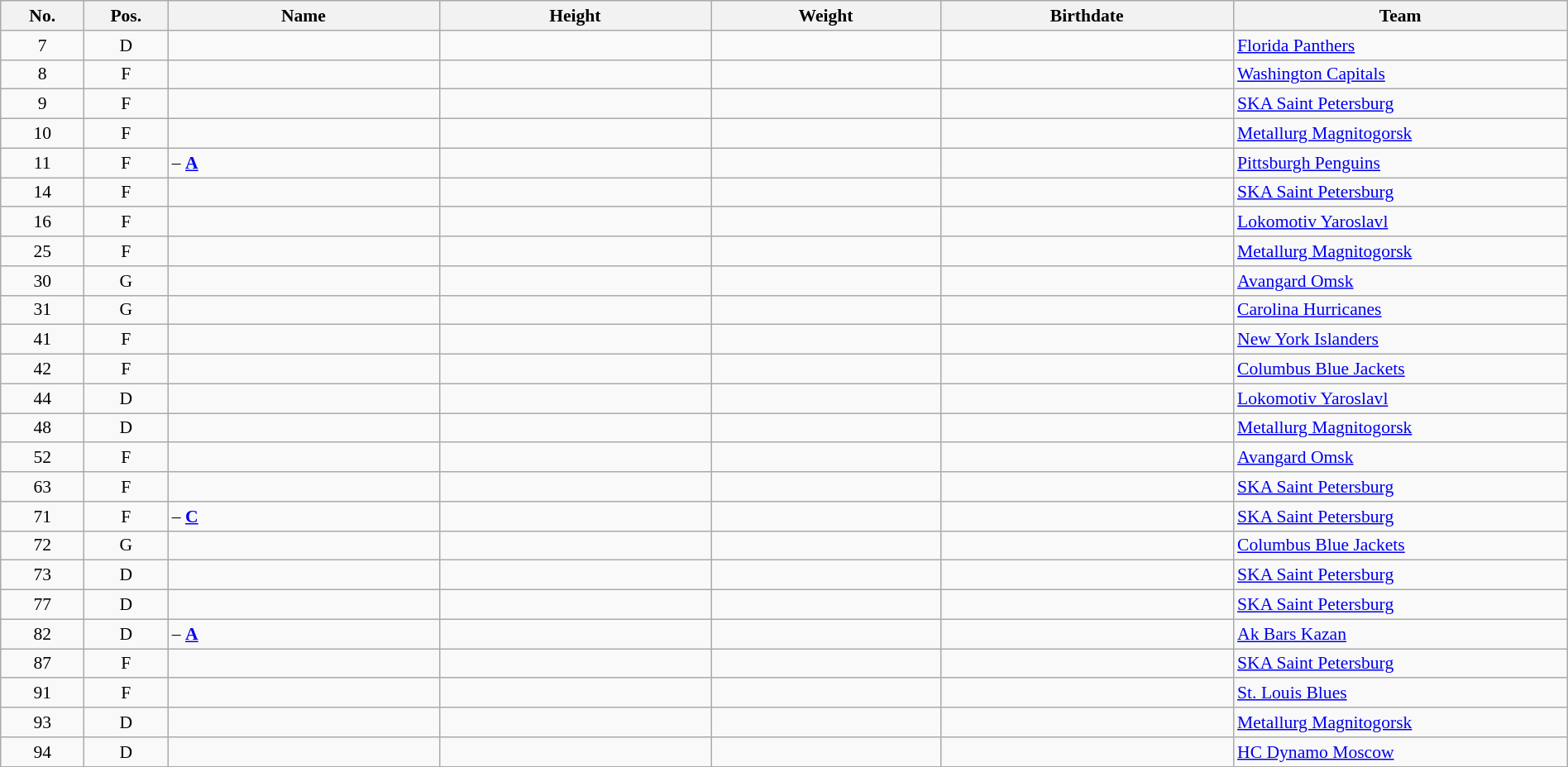<table width="100%" class="wikitable sortable" style="font-size: 90%; text-align: center;">
<tr>
<th style="width:  4%;">No.</th>
<th style="width:  4%;">Pos.</th>
<th style="width: 13%;">Name</th>
<th style="width: 13%;">Height</th>
<th style="width: 11%;">Weight</th>
<th style="width: 14%;">Birthdate</th>
<th style="width: 16%;">Team</th>
</tr>
<tr>
<td>7</td>
<td>D</td>
<td align=left></td>
<td></td>
<td></td>
<td></td>
<td style="text-align:left;"> <a href='#'>Florida Panthers</a></td>
</tr>
<tr>
<td>8</td>
<td>F</td>
<td align=left></td>
<td></td>
<td></td>
<td></td>
<td style="text-align:left;"> <a href='#'>Washington Capitals</a></td>
</tr>
<tr>
<td>9</td>
<td>F</td>
<td align=left></td>
<td></td>
<td></td>
<td></td>
<td style="text-align:left;"> <a href='#'>SKA Saint Petersburg</a></td>
</tr>
<tr>
<td>10</td>
<td>F</td>
<td align=left></td>
<td></td>
<td></td>
<td></td>
<td style="text-align:left;"> <a href='#'>Metallurg Magnitogorsk</a></td>
</tr>
<tr>
<td>11</td>
<td>F</td>
<td align=left> – <strong><a href='#'>A</a></strong></td>
<td></td>
<td></td>
<td></td>
<td style="text-align:left;"> <a href='#'>Pittsburgh Penguins</a></td>
</tr>
<tr>
<td>14</td>
<td>F</td>
<td align=left></td>
<td></td>
<td></td>
<td></td>
<td style="text-align:left;"> <a href='#'>SKA Saint Petersburg</a></td>
</tr>
<tr>
<td>16</td>
<td>F</td>
<td align=left></td>
<td></td>
<td></td>
<td></td>
<td style="text-align:left;"> <a href='#'>Lokomotiv Yaroslavl</a></td>
</tr>
<tr>
<td>25</td>
<td>F</td>
<td align=left></td>
<td></td>
<td></td>
<td></td>
<td style="text-align:left;"> <a href='#'>Metallurg Magnitogorsk</a></td>
</tr>
<tr>
<td>30</td>
<td>G</td>
<td align=left></td>
<td></td>
<td></td>
<td></td>
<td style="text-align:left;"> <a href='#'>Avangard Omsk</a></td>
</tr>
<tr>
<td>31</td>
<td>G</td>
<td align=left></td>
<td></td>
<td></td>
<td></td>
<td style="text-align:left;"> <a href='#'>Carolina Hurricanes</a></td>
</tr>
<tr>
<td>41</td>
<td>F</td>
<td align=left></td>
<td></td>
<td></td>
<td></td>
<td style="text-align:left;"> <a href='#'>New York Islanders</a></td>
</tr>
<tr>
<td>42</td>
<td>F</td>
<td align=left></td>
<td></td>
<td></td>
<td></td>
<td style="text-align:left;"> <a href='#'>Columbus Blue Jackets</a></td>
</tr>
<tr>
<td>44</td>
<td>D</td>
<td align=left></td>
<td></td>
<td></td>
<td></td>
<td style="text-align:left;"> <a href='#'>Lokomotiv Yaroslavl</a></td>
</tr>
<tr>
<td>48</td>
<td>D</td>
<td align=left></td>
<td></td>
<td></td>
<td></td>
<td style="text-align:left;"> <a href='#'>Metallurg Magnitogorsk</a></td>
</tr>
<tr>
<td>52</td>
<td>F</td>
<td align=left></td>
<td></td>
<td></td>
<td></td>
<td style="text-align:left;"> <a href='#'>Avangard Omsk</a></td>
</tr>
<tr>
<td>63</td>
<td>F</td>
<td align=left></td>
<td></td>
<td></td>
<td></td>
<td style="text-align:left;"> <a href='#'>SKA Saint Petersburg</a></td>
</tr>
<tr>
<td>71</td>
<td>F</td>
<td align=left> – <strong><a href='#'>C</a></strong></td>
<td></td>
<td></td>
<td></td>
<td style="text-align:left;"> <a href='#'>SKA Saint Petersburg</a></td>
</tr>
<tr>
<td>72</td>
<td>G</td>
<td align=left></td>
<td></td>
<td></td>
<td></td>
<td style="text-align:left;"> <a href='#'>Columbus Blue Jackets</a></td>
</tr>
<tr>
<td>73</td>
<td>D</td>
<td align=left></td>
<td></td>
<td></td>
<td></td>
<td style="text-align:left;"> <a href='#'>SKA Saint Petersburg</a></td>
</tr>
<tr>
<td>77</td>
<td>D</td>
<td align=left></td>
<td></td>
<td></td>
<td></td>
<td style="text-align:left;"> <a href='#'>SKA Saint Petersburg</a></td>
</tr>
<tr>
<td>82</td>
<td>D</td>
<td align=left> – <strong><a href='#'>A</a></strong></td>
<td></td>
<td></td>
<td></td>
<td style="text-align:left;"> <a href='#'>Ak Bars Kazan</a></td>
</tr>
<tr>
<td>87</td>
<td>F</td>
<td align=left></td>
<td></td>
<td></td>
<td></td>
<td style="text-align:left;"> <a href='#'>SKA Saint Petersburg</a></td>
</tr>
<tr>
<td>91</td>
<td>F</td>
<td align=left></td>
<td></td>
<td></td>
<td></td>
<td style="text-align:left;"> <a href='#'>St. Louis Blues</a></td>
</tr>
<tr>
<td>93</td>
<td>D</td>
<td align=left></td>
<td></td>
<td></td>
<td></td>
<td style="text-align:left;"> <a href='#'>Metallurg Magnitogorsk</a></td>
</tr>
<tr>
<td>94</td>
<td>D</td>
<td align=left></td>
<td></td>
<td></td>
<td></td>
<td style="text-align:left;"> <a href='#'>HC Dynamo Moscow</a></td>
</tr>
</table>
